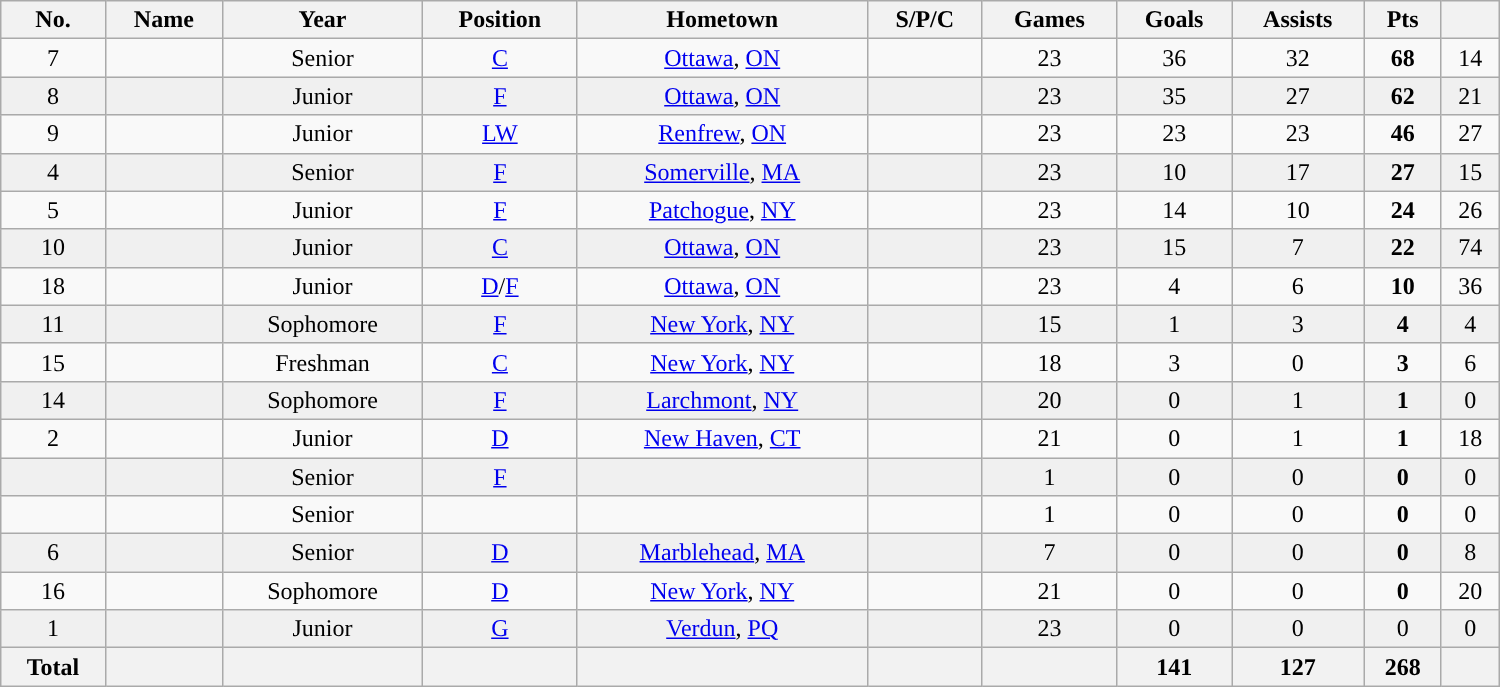<table class="wikitable sortable" width ="1000">
<tr align="center">
<th><strong>No.</strong></th>
<th><strong>Name</strong></th>
<th><strong>Year</strong></th>
<th><strong>Position</strong></th>
<th><strong>Hometown</strong></th>
<th><strong>S/P/C</strong></th>
<th><strong>Games</strong></th>
<th><strong>Goals</strong></th>
<th><strong>Assists</strong></th>
<th><strong>Pts</strong></th>
<th><strong><a href='#'></a></strong></th>
</tr>
<tr align="center" bgcolor="">
<td>7</td>
<td></td>
<td>Senior</td>
<td><a href='#'>C</a></td>
<td><a href='#'>Ottawa</a>, <a href='#'>ON</a></td>
<td></td>
<td>23</td>
<td>36</td>
<td>32</td>
<td><strong>68</strong></td>
<td>14</td>
</tr>
<tr align="center" bgcolor="#f0f0f0">
<td>8</td>
<td></td>
<td>Junior</td>
<td><a href='#'>F</a></td>
<td><a href='#'>Ottawa</a>, <a href='#'>ON</a></td>
<td></td>
<td>23</td>
<td>35</td>
<td>27</td>
<td><strong>62</strong></td>
<td>21</td>
</tr>
<tr align="center" bgcolor="">
<td>9</td>
<td></td>
<td>Junior</td>
<td><a href='#'>LW</a></td>
<td><a href='#'>Renfrew</a>, <a href='#'>ON</a></td>
<td></td>
<td>23</td>
<td>23</td>
<td>23</td>
<td><strong>46</strong></td>
<td>27</td>
</tr>
<tr align="center" bgcolor="#f0f0f0">
<td>4</td>
<td></td>
<td>Senior</td>
<td><a href='#'>F</a></td>
<td><a href='#'>Somerville</a>, <a href='#'>MA</a></td>
<td></td>
<td>23</td>
<td>10</td>
<td>17</td>
<td><strong>27</strong></td>
<td>15</td>
</tr>
<tr align="center" bgcolor="">
<td>5</td>
<td></td>
<td>Junior</td>
<td><a href='#'>F</a></td>
<td><a href='#'>Patchogue</a>, <a href='#'>NY</a></td>
<td></td>
<td>23</td>
<td>14</td>
<td>10</td>
<td><strong>24</strong></td>
<td>26</td>
</tr>
<tr align="center" bgcolor="#f0f0f0">
<td>10</td>
<td></td>
<td>Junior</td>
<td><a href='#'>C</a></td>
<td><a href='#'>Ottawa</a>, <a href='#'>ON</a></td>
<td></td>
<td>23</td>
<td>15</td>
<td>7</td>
<td><strong>22</strong></td>
<td>74</td>
</tr>
<tr align="center" bgcolor="">
<td>18</td>
<td></td>
<td>Junior</td>
<td><a href='#'>D</a>/<a href='#'>F</a></td>
<td><a href='#'>Ottawa</a>, <a href='#'>ON</a></td>
<td></td>
<td>23</td>
<td>4</td>
<td>6</td>
<td><strong>10</strong></td>
<td>36</td>
</tr>
<tr align="center" bgcolor="#f0f0f0">
<td>11</td>
<td></td>
<td>Sophomore</td>
<td><a href='#'>F</a></td>
<td><a href='#'>New York</a>, <a href='#'>NY</a></td>
<td></td>
<td>15</td>
<td>1</td>
<td>3</td>
<td><strong>4</strong></td>
<td>4</td>
</tr>
<tr align="center" bgcolor="">
<td>15</td>
<td></td>
<td>Freshman</td>
<td><a href='#'>C</a></td>
<td><a href='#'>New York</a>, <a href='#'>NY</a></td>
<td></td>
<td>18</td>
<td>3</td>
<td>0</td>
<td><strong>3</strong></td>
<td>6</td>
</tr>
<tr align="center" bgcolor="#f0f0f0">
<td>14</td>
<td></td>
<td>Sophomore</td>
<td><a href='#'>F</a></td>
<td><a href='#'>Larchmont</a>, <a href='#'>NY</a></td>
<td></td>
<td>20</td>
<td>0</td>
<td>1</td>
<td><strong>1</strong></td>
<td>0</td>
</tr>
<tr align="center" bgcolor="">
<td>2</td>
<td></td>
<td>Junior</td>
<td><a href='#'>D</a></td>
<td><a href='#'>New Haven</a>, <a href='#'>CT</a></td>
<td></td>
<td>21</td>
<td>0</td>
<td>1</td>
<td><strong>1</strong></td>
<td>18</td>
</tr>
<tr align="center" bgcolor="#f0f0f0">
<td></td>
<td></td>
<td>Senior</td>
<td><a href='#'>F</a></td>
<td></td>
<td></td>
<td>1</td>
<td>0</td>
<td>0</td>
<td><strong>0</strong></td>
<td>0</td>
</tr>
<tr align="center" bgcolor="">
<td></td>
<td></td>
<td>Senior</td>
<td></td>
<td></td>
<td></td>
<td>1</td>
<td>0</td>
<td>0</td>
<td><strong>0</strong></td>
<td>0</td>
</tr>
<tr align="center" bgcolor="#f0f0f0">
<td>6</td>
<td></td>
<td>Senior</td>
<td><a href='#'>D</a></td>
<td><a href='#'>Marblehead</a>, <a href='#'>MA</a></td>
<td></td>
<td>7</td>
<td>0</td>
<td>0</td>
<td><strong>0</strong></td>
<td>8</td>
</tr>
<tr align="center" bgcolor="">
<td>16</td>
<td></td>
<td>Sophomore</td>
<td><a href='#'>D</a></td>
<td><a href='#'>New York</a>, <a href='#'>NY</a></td>
<td></td>
<td>21</td>
<td>0</td>
<td>0</td>
<td><strong>0</strong></td>
<td>20</td>
</tr>
<tr align="center" bgcolor="#f0f0f0">
<td>1</td>
<td></td>
<td>Junior</td>
<td><a href='#'>G</a></td>
<td><a href='#'>Verdun</a>, <a href='#'>PQ</a></td>
<td></td>
<td>23</td>
<td>0</td>
<td>0</td>
<td>0</td>
<td>0</td>
</tr>
<tr>
<th>Total</th>
<th></th>
<th></th>
<th></th>
<th></th>
<th></th>
<th></th>
<th>141</th>
<th>127</th>
<th>268</th>
<th></th>
</tr>
</table>
